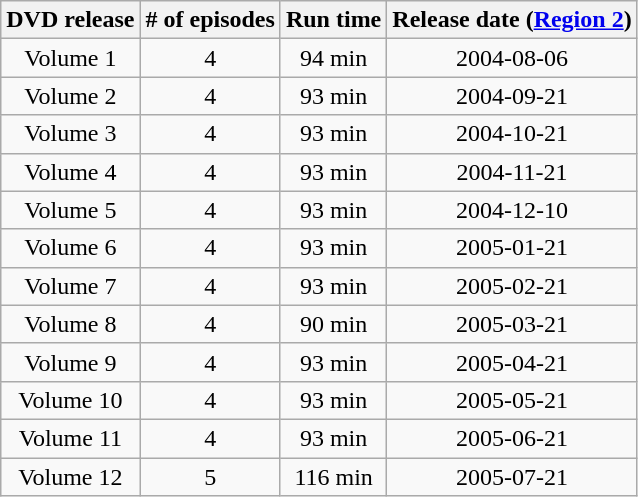<table class="wikitable">
<tr>
<th>DVD release</th>
<th># of episodes</th>
<th>Run time</th>
<th>Release date (<a href='#'>Region 2</a>)</th>
</tr>
<tr>
<td align="center">Volume 1</td>
<td align="center">4</td>
<td align="center">94 min</td>
<td align="center">2004-08-06</td>
</tr>
<tr>
<td align="center">Volume 2</td>
<td align="center">4</td>
<td align="center">93 min</td>
<td align="center">2004-09-21</td>
</tr>
<tr>
<td align="center">Volume 3</td>
<td align="center">4</td>
<td align="center">93 min</td>
<td align="center">2004-10-21</td>
</tr>
<tr>
<td align="center">Volume 4</td>
<td align="center">4</td>
<td align="center">93 min</td>
<td align="center">2004-11-21</td>
</tr>
<tr>
<td align="center">Volume 5</td>
<td align="center">4</td>
<td align="center">93 min</td>
<td align="center">2004-12-10</td>
</tr>
<tr>
<td align="center">Volume 6</td>
<td align="center">4</td>
<td align="center">93 min</td>
<td align="center">2005-01-21</td>
</tr>
<tr>
<td align="center">Volume 7</td>
<td align="center">4</td>
<td align="center">93 min</td>
<td align="center">2005-02-21</td>
</tr>
<tr>
<td align="center">Volume 8</td>
<td align="center">4</td>
<td align="center">90 min</td>
<td align="center">2005-03-21</td>
</tr>
<tr>
<td align="center">Volume 9</td>
<td align="center">4</td>
<td align="center">93 min</td>
<td align="center">2005-04-21</td>
</tr>
<tr>
<td align="center">Volume 10</td>
<td align="center">4</td>
<td align="center">93 min</td>
<td align="center">2005-05-21</td>
</tr>
<tr>
<td align="center">Volume 11</td>
<td align="center">4</td>
<td align="center">93 min</td>
<td align="center">2005-06-21</td>
</tr>
<tr>
<td align="center">Volume 12</td>
<td align="center">5</td>
<td align="center">116 min</td>
<td align="center">2005-07-21</td>
</tr>
</table>
